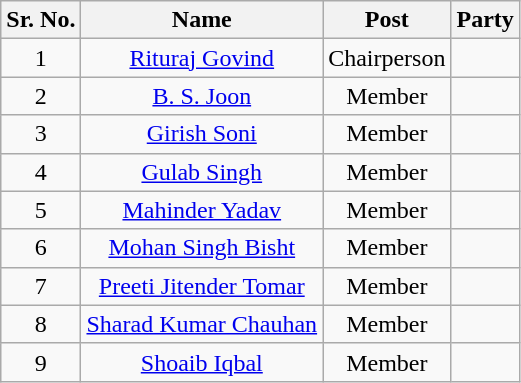<table class="wikitable sortable">
<tr>
<th>Sr. No.</th>
<th>Name</th>
<th>Post</th>
<th colspan="2">Party</th>
</tr>
<tr align="center">
<td>1</td>
<td><a href='#'>Rituraj Govind</a></td>
<td>Chairperson</td>
<td></td>
</tr>
<tr align="center">
<td>2</td>
<td><a href='#'>B. S. Joon</a></td>
<td>Member</td>
<td></td>
</tr>
<tr align="center">
<td>3</td>
<td><a href='#'>Girish Soni</a></td>
<td>Member</td>
<td></td>
</tr>
<tr align="center">
<td>4</td>
<td><a href='#'>Gulab Singh</a></td>
<td>Member</td>
<td></td>
</tr>
<tr align="center">
<td>5</td>
<td><a href='#'>Mahinder Yadav</a></td>
<td>Member</td>
<td></td>
</tr>
<tr align="center">
<td>6</td>
<td><a href='#'>Mohan Singh Bisht</a></td>
<td>Member</td>
<td></td>
</tr>
<tr align="center">
<td>7</td>
<td><a href='#'>Preeti Jitender Tomar</a></td>
<td>Member</td>
<td></td>
</tr>
<tr align="center">
<td>8</td>
<td><a href='#'>Sharad Kumar Chauhan</a></td>
<td>Member</td>
<td></td>
</tr>
<tr align="center">
<td>9</td>
<td><a href='#'>Shoaib Iqbal</a></td>
<td>Member</td>
<td></td>
</tr>
</table>
